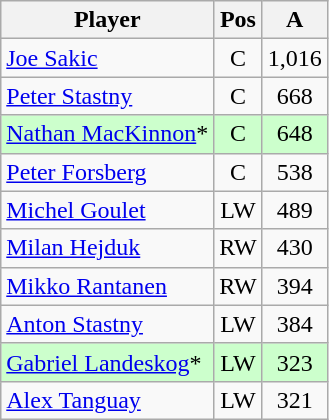<table class="wikitable" style="text-align:center">
<tr>
<th>Player</th>
<th>Pos</th>
<th>A</th>
</tr>
<tr>
<td style="text-align:left;"><a href='#'>Joe Sakic</a></td>
<td>C</td>
<td>1,016</td>
</tr>
<tr>
<td style="text-align:left;"><a href='#'>Peter Stastny</a></td>
<td>C</td>
<td>668</td>
</tr>
<tr style="background:#cfc;">
<td style="text-align:left;"><a href='#'>Nathan MacKinnon</a>*</td>
<td>C</td>
<td>648</td>
</tr>
<tr>
<td style="text-align:left;"><a href='#'>Peter Forsberg</a></td>
<td>C</td>
<td>538</td>
</tr>
<tr>
<td style="text-align:left;"><a href='#'>Michel Goulet</a></td>
<td>LW</td>
<td>489</td>
</tr>
<tr>
<td style="text-align:left;"><a href='#'>Milan Hejduk</a></td>
<td>RW</td>
<td>430</td>
</tr>
<tr>
<td style="text-align:left;"><a href='#'>Mikko Rantanen</a></td>
<td>RW</td>
<td>394</td>
</tr>
<tr>
<td style="text-align:left;"><a href='#'>Anton Stastny</a></td>
<td>LW</td>
<td>384</td>
</tr>
<tr style="background:#cfc;">
<td style="text-align:left;"><a href='#'>Gabriel Landeskog</a>*</td>
<td>LW</td>
<td>323</td>
</tr>
<tr>
<td style="text-align:left;"><a href='#'>Alex Tanguay</a></td>
<td>LW</td>
<td>321</td>
</tr>
</table>
